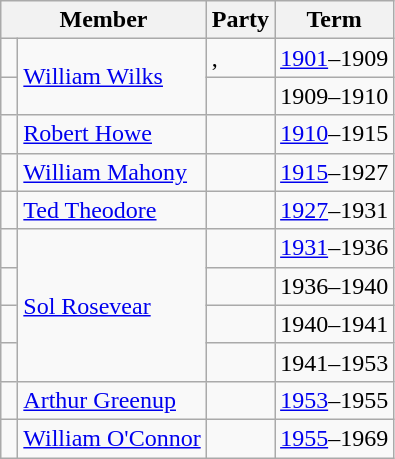<table class="wikitable">
<tr>
<th colspan="2">Member</th>
<th>Party</th>
<th>Term</th>
</tr>
<tr>
<td> </td>
<td rowspan="2"><a href='#'>William Wilks</a></td>
<td>, </td>
<td><a href='#'>1901</a>–1909</td>
</tr>
<tr>
<td> </td>
<td></td>
<td>1909–1910</td>
</tr>
<tr>
<td> </td>
<td><a href='#'>Robert Howe</a></td>
<td></td>
<td><a href='#'>1910</a>–1915</td>
</tr>
<tr>
<td> </td>
<td><a href='#'>William Mahony</a></td>
<td></td>
<td><a href='#'>1915</a>–1927</td>
</tr>
<tr>
<td> </td>
<td><a href='#'>Ted Theodore</a></td>
<td></td>
<td><a href='#'>1927</a>–1931</td>
</tr>
<tr>
<td> </td>
<td rowspan="4"><a href='#'>Sol Rosevear</a></td>
<td></td>
<td><a href='#'>1931</a>–1936</td>
</tr>
<tr>
<td> </td>
<td></td>
<td>1936–1940</td>
</tr>
<tr>
<td> </td>
<td></td>
<td>1940–1941</td>
</tr>
<tr>
<td> </td>
<td></td>
<td>1941–1953</td>
</tr>
<tr>
<td> </td>
<td><a href='#'>Arthur Greenup</a></td>
<td></td>
<td><a href='#'>1953</a>–1955</td>
</tr>
<tr>
<td> </td>
<td><a href='#'>William O'Connor</a></td>
<td></td>
<td><a href='#'>1955</a>–1969</td>
</tr>
</table>
